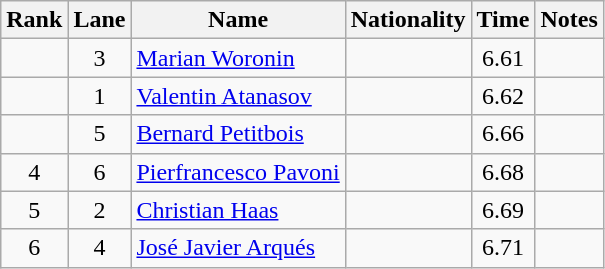<table class="wikitable sortable" style="text-align:center">
<tr>
<th>Rank</th>
<th>Lane</th>
<th>Name</th>
<th>Nationality</th>
<th>Time</th>
<th>Notes</th>
</tr>
<tr>
<td></td>
<td>3</td>
<td align="left"><a href='#'>Marian Woronin</a></td>
<td align=left></td>
<td>6.61</td>
<td></td>
</tr>
<tr>
<td></td>
<td>1</td>
<td align="left"><a href='#'>Valentin Atanasov</a></td>
<td align=left></td>
<td>6.62</td>
<td></td>
</tr>
<tr>
<td></td>
<td>5</td>
<td align="left"><a href='#'>Bernard Petitbois</a></td>
<td align=left></td>
<td>6.66</td>
<td></td>
</tr>
<tr>
<td>4</td>
<td>6</td>
<td align="left"><a href='#'>Pierfrancesco Pavoni</a></td>
<td align=left></td>
<td>6.68</td>
<td></td>
</tr>
<tr>
<td>5</td>
<td>2</td>
<td align="left"><a href='#'>Christian Haas</a></td>
<td align=left></td>
<td>6.69</td>
<td></td>
</tr>
<tr>
<td>6</td>
<td>4</td>
<td align="left"><a href='#'>José Javier Arqués</a></td>
<td align=left></td>
<td>6.71</td>
<td></td>
</tr>
</table>
